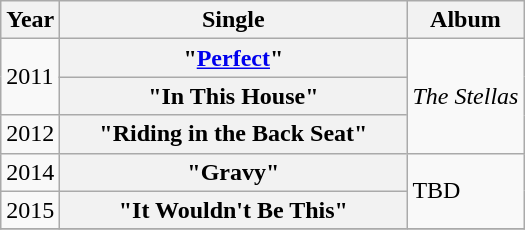<table class="wikitable plainrowheaders">
<tr>
<th>Year</th>
<th style="width:14em;">Single</th>
<th>Album</th>
</tr>
<tr>
<td rowspan="2">2011</td>
<th scope="row">"<a href='#'>Perfect</a>"</th>
<td rowspan="3"><em>The Stellas</em></td>
</tr>
<tr>
<th scope="row">"In This House"</th>
</tr>
<tr>
<td>2012</td>
<th scope="row">"Riding in the Back Seat"</th>
</tr>
<tr>
<td>2014</td>
<th scope="row">"Gravy"</th>
<td rowspan="2">TBD</td>
</tr>
<tr>
<td>2015</td>
<th scope="row">"It Wouldn't Be This"</th>
</tr>
<tr>
</tr>
</table>
